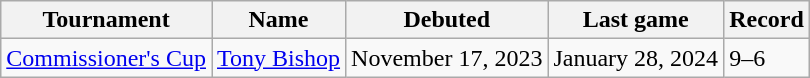<table class="wikitable">
<tr>
<th>Tournament</th>
<th>Name</th>
<th>Debuted</th>
<th>Last game</th>
<th>Record</th>
</tr>
<tr>
<td><a href='#'>Commissioner's Cup</a></td>
<td><a href='#'>Tony Bishop</a></td>
<td>November 17, 2023 </td>
<td>January 28, 2024 </td>
<td>9–6</td>
</tr>
</table>
